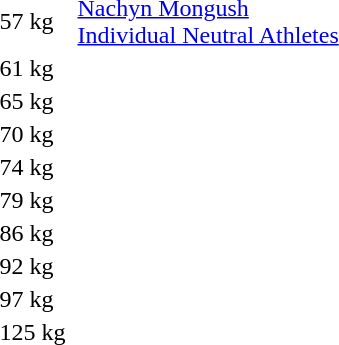<table>
<tr>
<td rowspan=2>57 kg<br></td>
<td rowspan=2></td>
<td rowspan=2><a href='#'>Nachyn Mongush</a><br><a href='#'>Individual Neutral Athletes</a></td>
<td></td>
</tr>
<tr>
<td></td>
</tr>
<tr>
<td rowspan=2>61 kg<br></td>
<td rowspan=2></td>
<td rowspan=2></td>
<td></td>
</tr>
<tr>
<td></td>
</tr>
<tr>
<td rowspan=2>65 kg<br></td>
<td rowspan=2></td>
<td rowspan=2></td>
<td></td>
</tr>
<tr>
<td></td>
</tr>
<tr>
<td rowspan=2>70 kg<br></td>
<td rowspan=2></td>
<td rowspan=2></td>
<td></td>
</tr>
<tr>
<td></td>
</tr>
<tr>
<td rowspan=2>74 kg<br></td>
<td rowspan=2></td>
<td rowspan=2></td>
<td></td>
</tr>
<tr>
<td></td>
</tr>
<tr>
<td rowspan=2>79 kg<br></td>
<td rowspan=2></td>
<td rowspan=2></td>
<td></td>
</tr>
<tr>
<td></td>
</tr>
<tr>
<td rowspan=2>86 kg<br></td>
<td rowspan=2></td>
<td rowspan=2></td>
<td></td>
</tr>
<tr>
<td></td>
</tr>
<tr>
<td rowspan=2>92 kg<br></td>
<td rowspan=2></td>
<td rowspan=2></td>
<td></td>
</tr>
<tr>
<td></td>
</tr>
<tr>
<td rowspan=2>97 kg<br></td>
<td rowspan=2></td>
<td rowspan=2></td>
<td></td>
</tr>
<tr>
<td></td>
</tr>
<tr>
<td rowspan=2>125 kg<br></td>
<td rowspan=2></td>
<td rowspan=2></td>
<td></td>
</tr>
<tr>
<td></td>
</tr>
</table>
